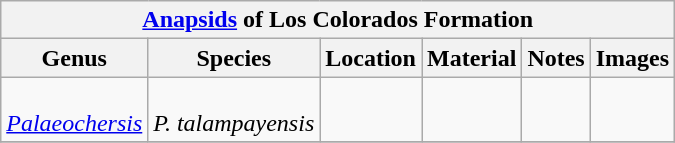<table class="wikitable" align="center">
<tr>
<th colspan="7" align="center"><strong><a href='#'>Anapsids</a> of Los Colorados Formation</strong></th>
</tr>
<tr>
<th>Genus</th>
<th>Species</th>
<th>Location</th>
<th>Material</th>
<th>Notes</th>
<th>Images</th>
</tr>
<tr>
<td><br><em><a href='#'>Palaeochersis</a></em></td>
<td><br><em>P. talampayensis</em></td>
<td></td>
<td></td>
<td align=center></td>
<td></td>
</tr>
<tr>
</tr>
</table>
